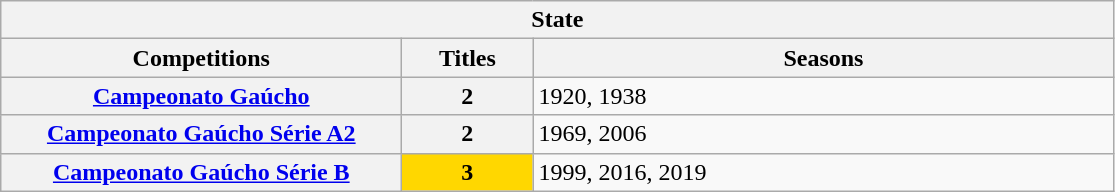<table class="wikitable">
<tr>
<th colspan="3">State</th>
</tr>
<tr>
<th style="width:260px">Competitions</th>
<th style="width:80px">Titles</th>
<th style="width:380px">Seasons</th>
</tr>
<tr>
<th style="text-align:center"><a href='#'>Campeonato Gaúcho</a></th>
<th style="text-align:center"><strong>2</strong></th>
<td align="left">1920, 1938</td>
</tr>
<tr>
<th style="text-align:center"><a href='#'>Campeonato Gaúcho Série A2</a></th>
<th style="text-align:center"><strong>2</strong></th>
<td align="left">1969, 2006</td>
</tr>
<tr>
<th style="text-align:center"><a href='#'>Campeonato Gaúcho Série B</a></th>
<td bgcolor="gold" style="text-align:center"><strong>3</strong></td>
<td align="left">1999, 2016, 2019</td>
</tr>
</table>
